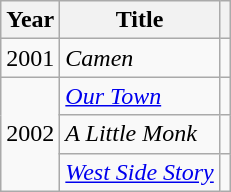<table class="wikitable plainrowheaders sortable">
<tr>
<th scope="col">Year</th>
<th scope="col">Title</th>
<th scope="col" class="unsortable"></th>
</tr>
<tr>
<td>2001</td>
<td><em>Camen</em></td>
<td></td>
</tr>
<tr>
<td rowspan="3">2002</td>
<td><em><a href='#'>Our Town</a></em></td>
<td></td>
</tr>
<tr>
<td><em>A Little Monk</em></td>
<td></td>
</tr>
<tr>
<td><em><a href='#'>West Side Story</a></em></td>
<td></td>
</tr>
</table>
